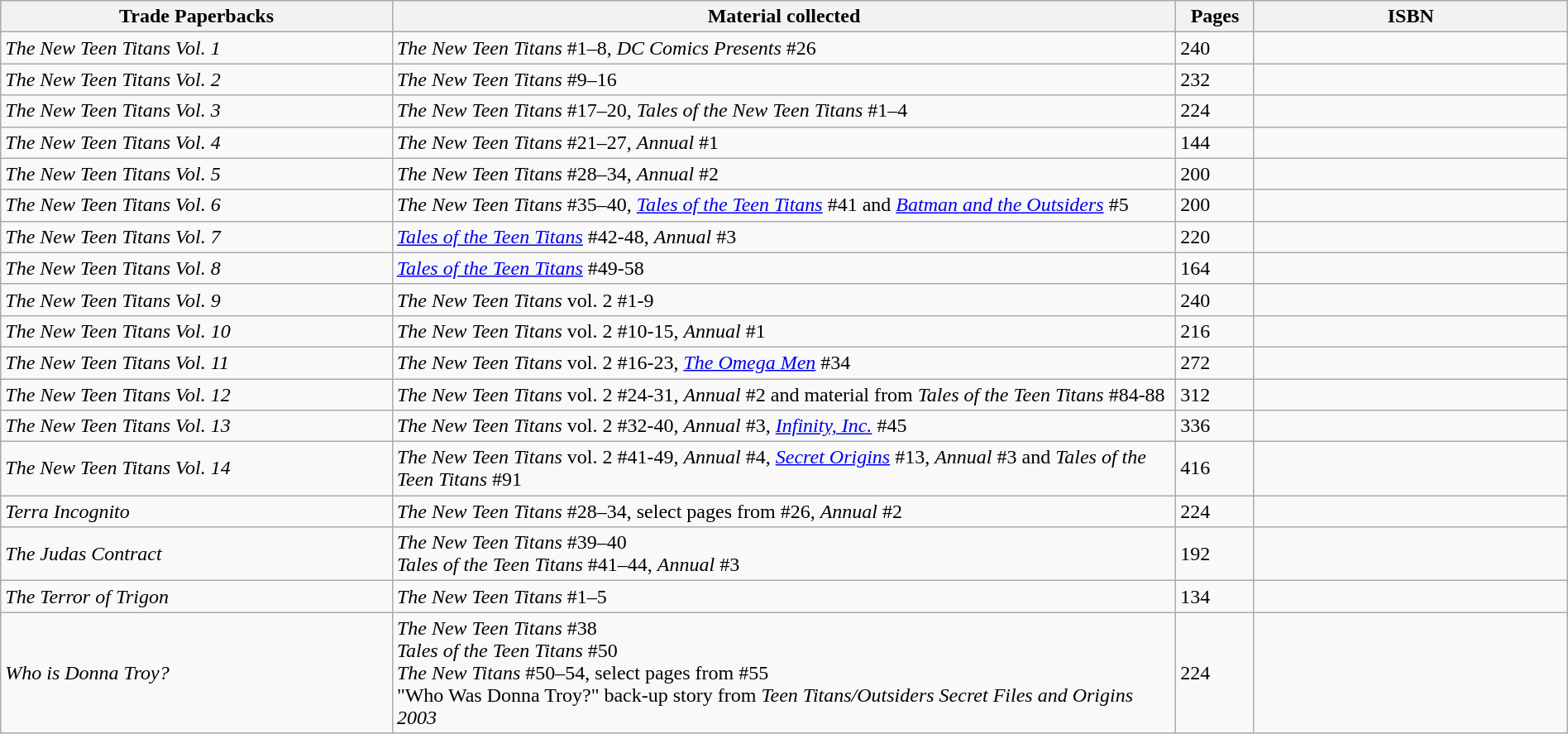<table class="wikitable" style="width:100%;">
<tr>
<th style="width:25%;">Trade Paperbacks</th>
<th style="width:50%;">Material collected</th>
<th width=5%>Pages</th>
<th style="width:20%;">ISBN</th>
</tr>
<tr>
<td><em>The New Teen Titans Vol. 1</em></td>
<td><em>The New Teen Titans</em> #1–8, <em>DC Comics Presents</em> #26</td>
<td>240</td>
<td></td>
</tr>
<tr>
<td><em>The New Teen Titans Vol. 2</em></td>
<td><em>The New Teen Titans</em> #9–16</td>
<td>232</td>
<td></td>
</tr>
<tr>
<td><em>The New Teen Titans Vol. 3</em></td>
<td><em>The New Teen Titans</em> #17–20, <em>Tales of the New Teen Titans</em> #1–4</td>
<td>224</td>
<td></td>
</tr>
<tr>
<td><em>The New Teen Titans Vol. 4</em></td>
<td><em>The New Teen Titans</em> #21–27, <em>Annual</em> #1</td>
<td>144</td>
<td></td>
</tr>
<tr>
<td><em>The New Teen Titans Vol. 5</em></td>
<td><em>The New Teen Titans</em> #28–34, <em>Annual</em> #2</td>
<td>200</td>
<td></td>
</tr>
<tr>
<td><em>The New Teen Titans Vol. 6</em></td>
<td><em>The New Teen Titans</em> #35–40, <em><a href='#'>Tales of the Teen Titans</a></em> #41 and <em><a href='#'>Batman and the Outsiders</a></em> #5</td>
<td>200</td>
<td></td>
</tr>
<tr>
<td><em>The New Teen Titans Vol. 7</em></td>
<td><em><a href='#'>Tales of the Teen Titans</a></em> #42-48, <em>Annual</em> #3</td>
<td>220</td>
<td></td>
</tr>
<tr>
<td><em>The New Teen Titans Vol. 8</em></td>
<td><em><a href='#'>Tales of the Teen Titans</a></em> #49-58</td>
<td>164</td>
<td></td>
</tr>
<tr>
<td><em>The New Teen Titans Vol. 9</em></td>
<td><em>The New Teen Titans</em> vol. 2 #1-9</td>
<td>240</td>
<td></td>
</tr>
<tr>
<td><em>The New Teen Titans Vol. 10</em></td>
<td><em>The New Teen Titans</em> vol. 2 #10-15, <em>Annual</em> #1</td>
<td>216</td>
<td></td>
</tr>
<tr>
<td><em>The New Teen Titans Vol. 11</em></td>
<td><em>The New Teen Titans</em> vol. 2 #16-23, <em><a href='#'>The Omega Men</a></em> #34</td>
<td>272</td>
<td></td>
</tr>
<tr>
<td><em>The New Teen Titans Vol. 12</em></td>
<td><em>The New Teen Titans</em> vol. 2 #24-31, <em>Annual</em> #2 and material from <em>Tales of the Teen Titans</em> #84-88</td>
<td>312</td>
<td></td>
</tr>
<tr>
<td><em>The New Teen Titans Vol. 13</em></td>
<td><em>The New Teen Titans</em> vol. 2 #32-40, <em>Annual</em> #3, <em><a href='#'>Infinity, Inc.</a></em> #45</td>
<td>336</td>
<td></td>
</tr>
<tr>
<td><em>The New Teen Titans Vol. 14</em></td>
<td><em>The New Teen Titans</em> vol. 2 #41-49, <em>Annual</em> #4, <em><a href='#'>Secret Origins</a></em> #13, <em>Annual</em> #3 and <em>Tales of the Teen Titans</em> #91</td>
<td>416</td>
<td></td>
</tr>
<tr>
<td><em>Terra Incognito</em></td>
<td><em>The New Teen Titans</em> #28–34, select pages from #26, <em>Annual</em> #2</td>
<td>224</td>
<td></td>
</tr>
<tr>
<td><em>The Judas Contract</em></td>
<td><em>The New Teen Titans</em> #39–40<br><em>Tales of the Teen Titans</em> #41–44, <em>Annual</em> #3</td>
<td>192</td>
<td></td>
</tr>
<tr>
<td><em>The Terror of Trigon</em></td>
<td><em>The New Teen Titans</em> #1–5</td>
<td>134</td>
<td></td>
</tr>
<tr>
<td><em>Who is Donna Troy?</em></td>
<td><em>The New Teen Titans</em> #38<br><em>Tales of the Teen Titans</em> #50<br><em>The New Titans</em> #50–54, select pages from #55<br>"Who Was Donna Troy?" back-up story from <em>Teen Titans/Outsiders Secret Files and Origins 2003</em></td>
<td>224</td>
<td></td>
</tr>
</table>
